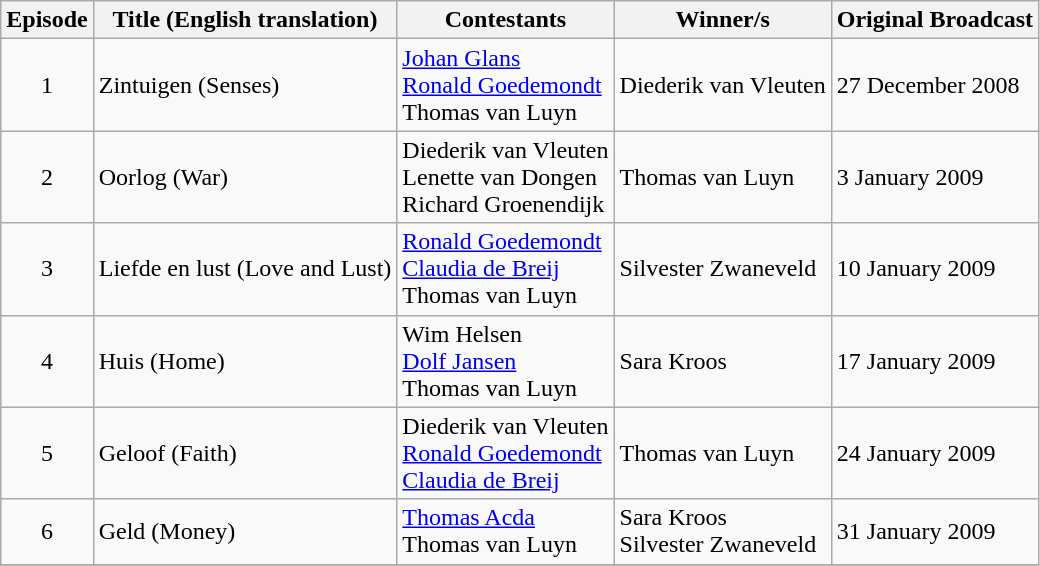<table class="wikitable">
<tr>
<th style="text-align: center;">Episode</th>
<th>Title (English translation)</th>
<th>Contestants</th>
<th>Winner/s</th>
<th>Original Broadcast</th>
</tr>
<tr>
<td style="text-align: center;">1</td>
<td>Zintuigen (Senses)</td>
<td><a href='#'>Johan Glans</a><br><a href='#'>Ronald Goedemondt</a> <br> Thomas van Luyn</td>
<td>Diederik van Vleuten</td>
<td>27 December 2008</td>
</tr>
<tr>
<td style="text-align: center;">2</td>
<td>Oorlog (War)</td>
<td>Diederik van Vleuten<br>Lenette van Dongen<br>Richard Groenendijk</td>
<td>Thomas van Luyn</td>
<td>3 January 2009</td>
</tr>
<tr>
<td style="text-align: center;">3</td>
<td>Liefde en lust (Love and Lust)</td>
<td><a href='#'>Ronald Goedemondt</a> <br> <a href='#'>Claudia de Breij</a><br> Thomas van Luyn</td>
<td>Silvester Zwaneveld</td>
<td>10 January 2009</td>
</tr>
<tr>
<td style="text-align: center;">4</td>
<td>Huis (Home)</td>
<td>Wim Helsen<br><a href='#'>Dolf Jansen</a><br> Thomas van Luyn</td>
<td>Sara Kroos</td>
<td>17 January 2009</td>
</tr>
<tr>
<td style="text-align: center;">5</td>
<td>Geloof (Faith)</td>
<td>Diederik van Vleuten<br><a href='#'>Ronald Goedemondt</a><br><a href='#'>Claudia de Breij</a></td>
<td>Thomas van Luyn</td>
<td>24 January 2009</td>
</tr>
<tr>
<td style="text-align: center;">6</td>
<td>Geld (Money)</td>
<td><a href='#'>Thomas Acda</a><br> Thomas van Luyn</td>
<td>Sara Kroos<br>Silvester Zwaneveld</td>
<td>31 January 2009</td>
</tr>
<tr>
</tr>
</table>
